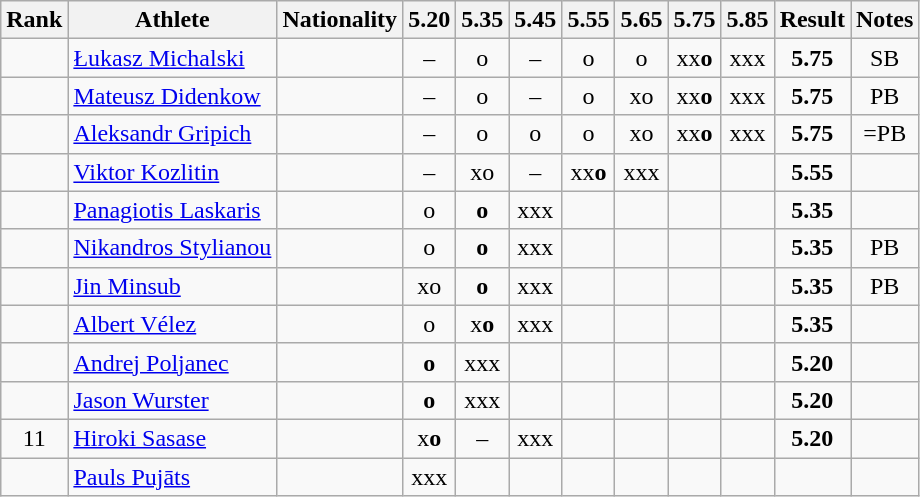<table class="wikitable sortable" style="text-align:center">
<tr>
<th>Rank</th>
<th>Athlete</th>
<th>Nationality</th>
<th>5.20</th>
<th>5.35</th>
<th>5.45</th>
<th>5.55</th>
<th>5.65</th>
<th>5.75</th>
<th>5.85</th>
<th>Result</th>
<th>Notes</th>
</tr>
<tr>
<td></td>
<td align="left"><a href='#'>Łukasz Michalski</a></td>
<td align=left></td>
<td>–</td>
<td>o</td>
<td>–</td>
<td>o</td>
<td>o</td>
<td>xx<strong>o</strong></td>
<td>xxx</td>
<td><strong>5.75</strong></td>
<td>SB</td>
</tr>
<tr>
<td></td>
<td align="left"><a href='#'>Mateusz Didenkow</a></td>
<td align=left></td>
<td>–</td>
<td>o</td>
<td>–</td>
<td>o</td>
<td>xo</td>
<td>xx<strong>o</strong></td>
<td>xxx</td>
<td><strong>5.75</strong></td>
<td>PB</td>
</tr>
<tr>
<td></td>
<td align="left"><a href='#'>Aleksandr Gripich</a></td>
<td align=left></td>
<td>–</td>
<td>o</td>
<td>o</td>
<td>o</td>
<td>xo</td>
<td>xx<strong>o</strong></td>
<td>xxx</td>
<td><strong>5.75</strong></td>
<td>=PB</td>
</tr>
<tr>
<td></td>
<td align="left"><a href='#'>Viktor Kozlitin</a></td>
<td align=left></td>
<td>–</td>
<td>xo</td>
<td>–</td>
<td>xx<strong>o</strong></td>
<td>xxx</td>
<td></td>
<td></td>
<td><strong>5.55</strong></td>
<td></td>
</tr>
<tr>
<td></td>
<td align="left"><a href='#'>Panagiotis Laskaris</a></td>
<td align=left></td>
<td>o</td>
<td><strong>o</strong></td>
<td>xxx</td>
<td></td>
<td></td>
<td></td>
<td></td>
<td><strong>5.35</strong></td>
<td></td>
</tr>
<tr>
<td></td>
<td align="left"><a href='#'>Nikandros Stylianou</a></td>
<td align=left></td>
<td>o</td>
<td><strong>o</strong></td>
<td>xxx</td>
<td></td>
<td></td>
<td></td>
<td></td>
<td><strong>5.35</strong></td>
<td>PB</td>
</tr>
<tr>
<td></td>
<td align="left"><a href='#'>Jin Minsub</a></td>
<td align=left></td>
<td>xo</td>
<td><strong>o</strong></td>
<td>xxx</td>
<td></td>
<td></td>
<td></td>
<td></td>
<td><strong>5.35</strong></td>
<td>PB</td>
</tr>
<tr>
<td></td>
<td align="left"><a href='#'>Albert Vélez</a></td>
<td align=left></td>
<td>o</td>
<td>x<strong>o</strong></td>
<td>xxx</td>
<td></td>
<td></td>
<td></td>
<td></td>
<td><strong>5.35</strong></td>
<td></td>
</tr>
<tr>
<td></td>
<td align="left"><a href='#'>Andrej Poljanec</a></td>
<td align=left></td>
<td><strong>o</strong></td>
<td>xxx</td>
<td></td>
<td></td>
<td></td>
<td></td>
<td></td>
<td><strong>5.20</strong></td>
<td></td>
</tr>
<tr>
<td></td>
<td align="left"><a href='#'>Jason Wurster</a></td>
<td align=left></td>
<td><strong>o</strong></td>
<td>xxx</td>
<td></td>
<td></td>
<td></td>
<td></td>
<td></td>
<td><strong>5.20</strong></td>
<td></td>
</tr>
<tr>
<td>11</td>
<td align="left"><a href='#'>Hiroki Sasase</a></td>
<td align=left></td>
<td>x<strong>o</strong></td>
<td>–</td>
<td>xxx</td>
<td></td>
<td></td>
<td></td>
<td></td>
<td><strong>5.20</strong></td>
<td></td>
</tr>
<tr>
<td></td>
<td align="left"><a href='#'>Pauls Pujāts</a></td>
<td align=left></td>
<td>xxx</td>
<td></td>
<td></td>
<td></td>
<td></td>
<td></td>
<td></td>
<td><strong></strong></td>
<td></td>
</tr>
</table>
